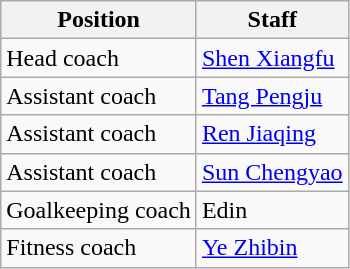<table class="wikitable">
<tr>
<th>Position</th>
<th>Staff</th>
</tr>
<tr>
<td>Head coach</td>
<td> <a href='#'>Shen Xiangfu</a></td>
</tr>
<tr>
<td>Assistant coach</td>
<td> <a href='#'>Tang Pengju</a></td>
</tr>
<tr>
<td>Assistant coach</td>
<td> <a href='#'>Ren Jiaqing</a></td>
</tr>
<tr>
<td>Assistant coach</td>
<td> <a href='#'>Sun Chengyao</a></td>
</tr>
<tr>
<td>Goalkeeping coach</td>
<td> Edin</td>
</tr>
<tr>
<td>Fitness coach</td>
<td> <a href='#'>Ye Zhibin</a></td>
</tr>
</table>
